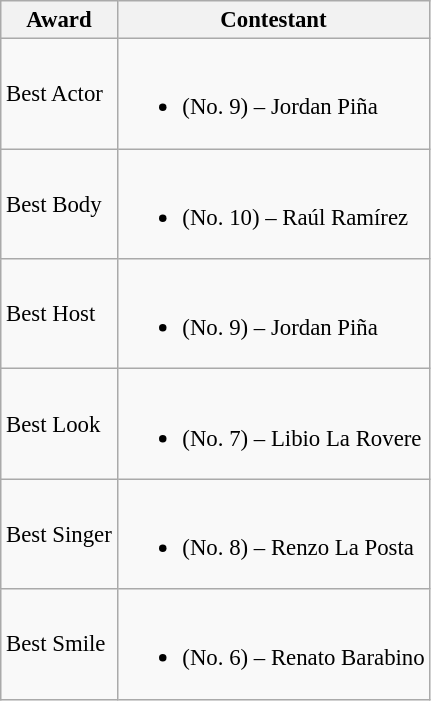<table class="wikitable sortable" style="font-size: 95%;">
<tr>
<th>Award</th>
<th>Contestant</th>
</tr>
<tr>
<td>Best Actor</td>
<td><br><ul><li> (No. 9) – Jordan Piña</li></ul></td>
</tr>
<tr>
<td>Best Body</td>
<td><br><ul><li> (No. 10) – Raúl Ramírez</li></ul></td>
</tr>
<tr>
<td>Best Host</td>
<td><br><ul><li> (No. 9) – Jordan Piña</li></ul></td>
</tr>
<tr>
<td>Best Look</td>
<td><br><ul><li> (No. 7) – Libio La Rovere</li></ul></td>
</tr>
<tr>
<td>Best Singer</td>
<td><br><ul><li> (No. 8) – Renzo La Posta</li></ul></td>
</tr>
<tr>
<td>Best Smile</td>
<td><br><ul><li> (No. 6) – Renato Barabino</li></ul></td>
</tr>
</table>
